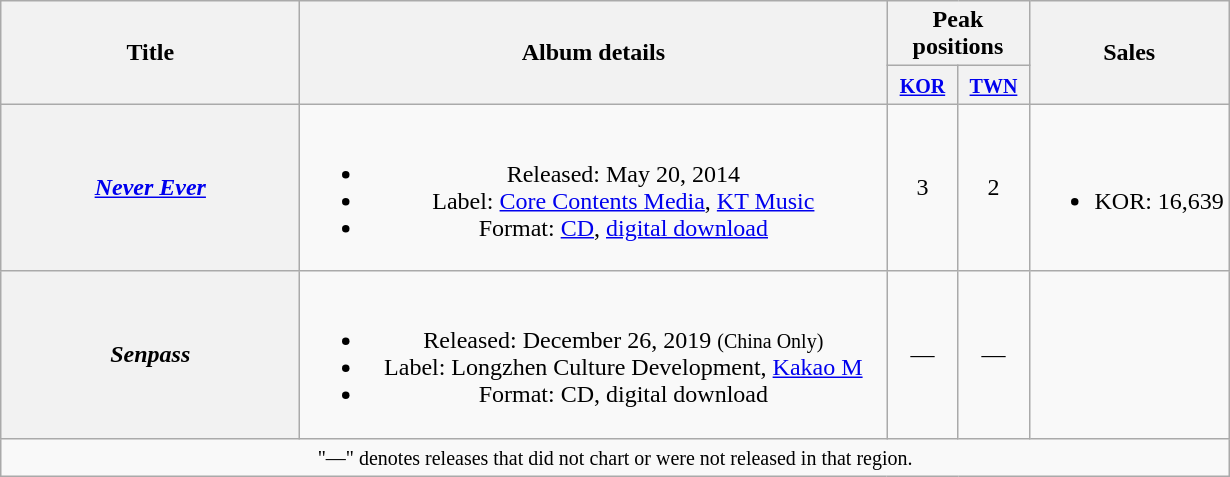<table class="wikitable plainrowheaders" style="text-align:center;">
<tr>
<th rowspan="2" style="width:12em;">Title</th>
<th rowspan="2" style="width:24em;">Album details</th>
<th colspan="2">Peak positions</th>
<th rowspan="2">Sales</th>
</tr>
<tr>
<th style="width:2.5em;"><small><a href='#'>KOR</a></small></th>
<th style="width:2.5em;"><small><a href='#'>TWN</a></small></th>
</tr>
<tr>
<th scope="row"><em><a href='#'>Never Ever</a></em></th>
<td><br><ul><li>Released: May 20, 2014</li><li>Label: <a href='#'>Core Contents Media</a>, <a href='#'>KT Music</a></li><li>Format: <a href='#'>CD</a>, <a href='#'>digital download</a></li></ul></td>
<td>3</td>
<td>2</td>
<td><br><ul><li>KOR: 16,639</li></ul></td>
</tr>
<tr>
<th scope="row"><em>Senpass</em></th>
<td><br><ul><li>Released: December 26, 2019 <small>(China Only)</small></li><li>Label: Longzhen Culture Development, <a href='#'>Kakao M</a></li><li>Format: CD, digital download</li></ul></td>
<td>—</td>
<td>—</td>
<td></td>
</tr>
<tr>
<td colspan="5"><small>"—" denotes releases that did not chart or were not released in that region.</small></td>
</tr>
</table>
